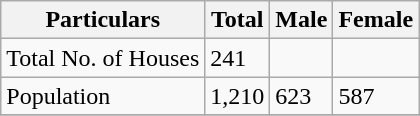<table class="wikitable sortable">
<tr>
<th>Particulars</th>
<th>Total</th>
<th>Male</th>
<th>Female</th>
</tr>
<tr>
<td>Total No. of Houses</td>
<td>241</td>
<td></td>
<td></td>
</tr>
<tr>
<td>Population</td>
<td>1,210</td>
<td>623</td>
<td>587</td>
</tr>
<tr>
</tr>
</table>
